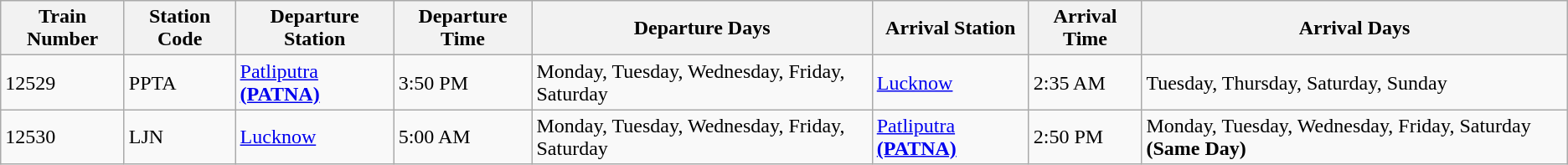<table class="wikitable">
<tr>
<th>Train Number</th>
<th>Station Code</th>
<th>Departure Station</th>
<th>Departure Time</th>
<th>Departure Days</th>
<th>Arrival Station</th>
<th>Arrival Time</th>
<th>Arrival Days</th>
</tr>
<tr>
<td>12529</td>
<td>PPTA</td>
<td><a href='#'>Patliputra <strong>(PATNA)</strong></a></td>
<td>3:50 PM</td>
<td>Monday, Tuesday, Wednesday, Friday, Saturday</td>
<td><a href='#'>Lucknow</a></td>
<td>2:35 AM</td>
<td>Tuesday, Thursday, Saturday, Sunday</td>
</tr>
<tr>
<td>12530</td>
<td>LJN</td>
<td><a href='#'>Lucknow</a></td>
<td>5:00 AM</td>
<td>Monday, Tuesday, Wednesday, Friday, Saturday</td>
<td><a href='#'>Patliputra <strong>(PATNA)</strong></a></td>
<td>2:50 PM</td>
<td>Monday, Tuesday, Wednesday, Friday, Saturday <strong>(Same Day)</strong></td>
</tr>
</table>
